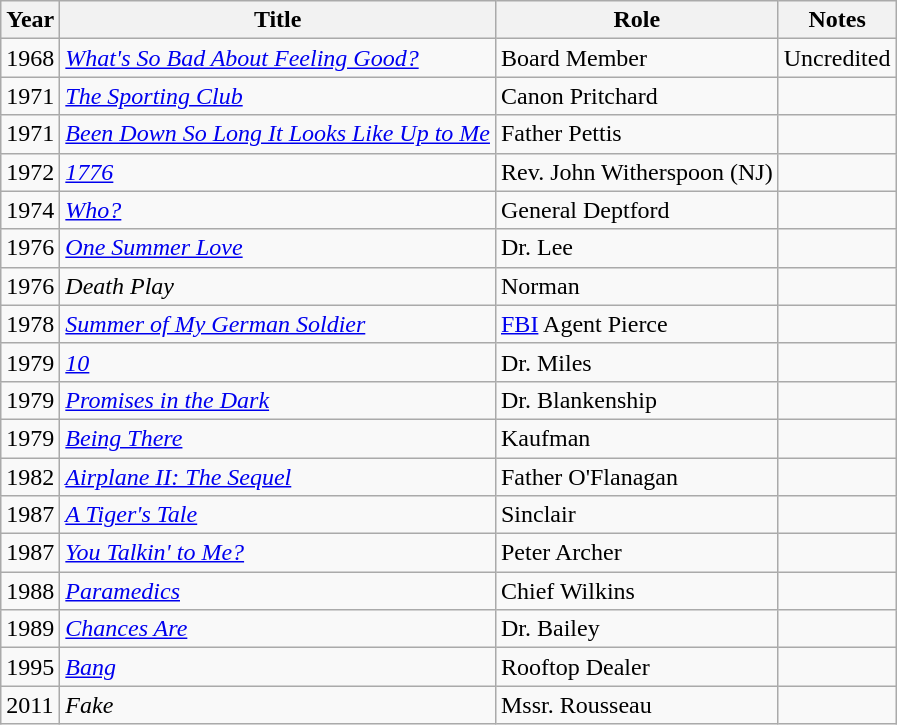<table class="wikitable">
<tr>
<th>Year</th>
<th>Title</th>
<th>Role</th>
<th>Notes</th>
</tr>
<tr>
<td>1968</td>
<td><em><a href='#'>What's So Bad About Feeling Good?</a></em></td>
<td>Board Member</td>
<td>Uncredited</td>
</tr>
<tr>
<td>1971</td>
<td><em><a href='#'>The Sporting Club</a></em></td>
<td>Canon Pritchard</td>
<td></td>
</tr>
<tr>
<td>1971</td>
<td><em><a href='#'>Been Down So Long It Looks Like Up to Me</a></em></td>
<td>Father Pettis</td>
<td></td>
</tr>
<tr>
<td>1972</td>
<td><em><a href='#'>1776</a></em></td>
<td>Rev. John Witherspoon (NJ)</td>
<td></td>
</tr>
<tr>
<td>1974</td>
<td><em><a href='#'>Who?</a></em></td>
<td>General Deptford</td>
<td></td>
</tr>
<tr>
<td>1976</td>
<td><em><a href='#'>One Summer Love</a></em></td>
<td>Dr. Lee</td>
<td></td>
</tr>
<tr>
<td>1976</td>
<td><em>Death Play</em></td>
<td>Norman</td>
<td></td>
</tr>
<tr>
<td>1978</td>
<td><em><a href='#'>Summer of My German Soldier</a></em></td>
<td><a href='#'>FBI</a> Agent Pierce</td>
<td></td>
</tr>
<tr>
<td>1979</td>
<td><em><a href='#'>10</a></em></td>
<td>Dr. Miles</td>
<td></td>
</tr>
<tr>
<td>1979</td>
<td><em><a href='#'>Promises in the Dark</a></em></td>
<td>Dr. Blankenship</td>
<td></td>
</tr>
<tr>
<td>1979</td>
<td><em><a href='#'>Being There</a></em></td>
<td>Kaufman</td>
<td></td>
</tr>
<tr>
<td>1982</td>
<td><em><a href='#'>Airplane II: The Sequel</a></em></td>
<td>Father O'Flanagan</td>
<td></td>
</tr>
<tr>
<td>1987</td>
<td><em><a href='#'>A Tiger's Tale</a></em></td>
<td>Sinclair</td>
<td></td>
</tr>
<tr>
<td>1987</td>
<td><em><a href='#'>You Talkin' to Me?</a></em></td>
<td>Peter Archer</td>
<td></td>
</tr>
<tr>
<td>1988</td>
<td><em><a href='#'>Paramedics</a></em></td>
<td>Chief Wilkins</td>
<td></td>
</tr>
<tr>
<td>1989</td>
<td><em><a href='#'>Chances Are</a></em></td>
<td>Dr. Bailey</td>
<td></td>
</tr>
<tr>
<td>1995</td>
<td><em><a href='#'>Bang</a></em></td>
<td>Rooftop Dealer</td>
<td></td>
</tr>
<tr>
<td>2011</td>
<td><em>Fake</em></td>
<td>Mssr. Rousseau</td>
<td></td>
</tr>
</table>
